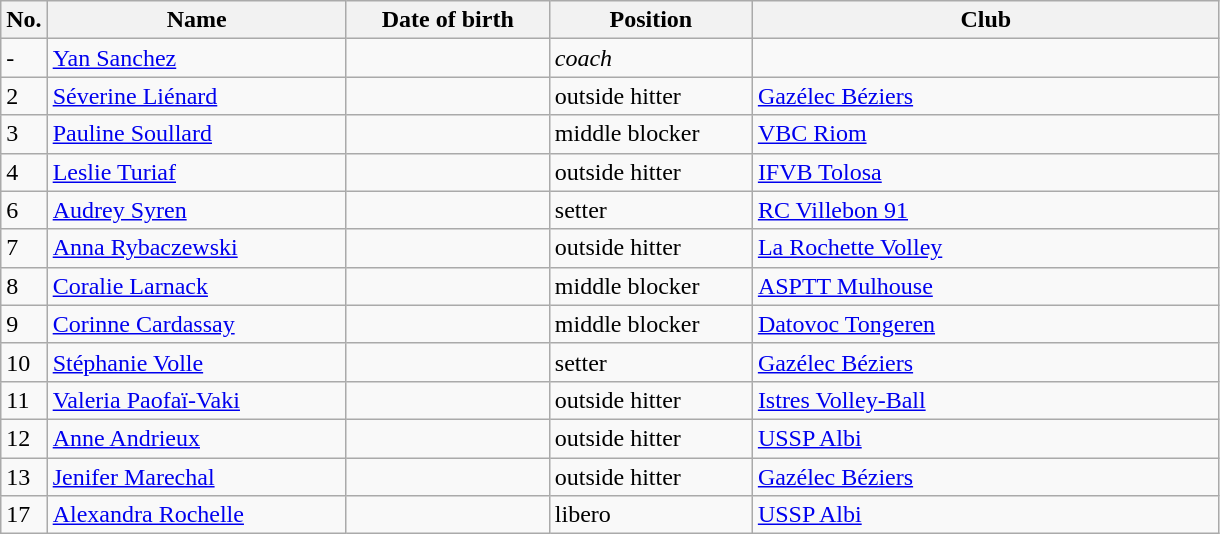<table class=wikitable sortable style=font-size:100%; text-align:center;>
<tr>
<th>No.</th>
<th style=width:12em>Name</th>
<th style=width:8em>Date of birth</th>
<th style=width:8em>Position</th>
<th style=width:19em>Club</th>
</tr>
<tr>
<td>-</td>
<td><a href='#'>Yan Sanchez</a></td>
<td></td>
<td><em>coach</em></td>
<td></td>
</tr>
<tr>
<td>2</td>
<td><a href='#'>Séverine Liénard</a></td>
<td></td>
<td>outside hitter</td>
<td> <a href='#'>Gazélec Béziers</a></td>
</tr>
<tr>
<td>3</td>
<td><a href='#'>Pauline Soullard</a></td>
<td></td>
<td>middle blocker</td>
<td> <a href='#'>VBC Riom</a></td>
</tr>
<tr>
<td>4</td>
<td><a href='#'>Leslie Turiaf</a></td>
<td></td>
<td>outside hitter</td>
<td> <a href='#'>IFVB Tolosa</a></td>
</tr>
<tr>
<td>6</td>
<td><a href='#'>Audrey Syren</a></td>
<td></td>
<td>setter</td>
<td> <a href='#'>RC Villebon 91</a></td>
</tr>
<tr>
<td>7</td>
<td><a href='#'>Anna Rybaczewski</a></td>
<td></td>
<td>outside hitter</td>
<td> <a href='#'>La Rochette Volley</a></td>
</tr>
<tr>
<td>8</td>
<td><a href='#'>Coralie Larnack</a></td>
<td></td>
<td>middle blocker</td>
<td> <a href='#'>ASPTT Mulhouse</a></td>
</tr>
<tr>
<td>9</td>
<td><a href='#'>Corinne Cardassay</a></td>
<td></td>
<td>middle blocker</td>
<td> <a href='#'>Datovoc Tongeren</a></td>
</tr>
<tr>
<td>10</td>
<td><a href='#'>Stéphanie Volle</a></td>
<td></td>
<td>setter</td>
<td> <a href='#'>Gazélec Béziers</a></td>
</tr>
<tr>
<td>11</td>
<td><a href='#'>Valeria Paofaï-Vaki</a></td>
<td></td>
<td>outside hitter</td>
<td> <a href='#'>Istres Volley-Ball</a></td>
</tr>
<tr>
<td>12</td>
<td><a href='#'>Anne Andrieux</a></td>
<td></td>
<td>outside hitter</td>
<td> <a href='#'>USSP Albi</a></td>
</tr>
<tr>
<td>13</td>
<td><a href='#'>Jenifer Marechal</a></td>
<td></td>
<td>outside hitter</td>
<td> <a href='#'>Gazélec Béziers</a></td>
</tr>
<tr>
<td>17</td>
<td><a href='#'>Alexandra Rochelle</a></td>
<td></td>
<td>libero</td>
<td> <a href='#'>USSP Albi</a></td>
</tr>
</table>
